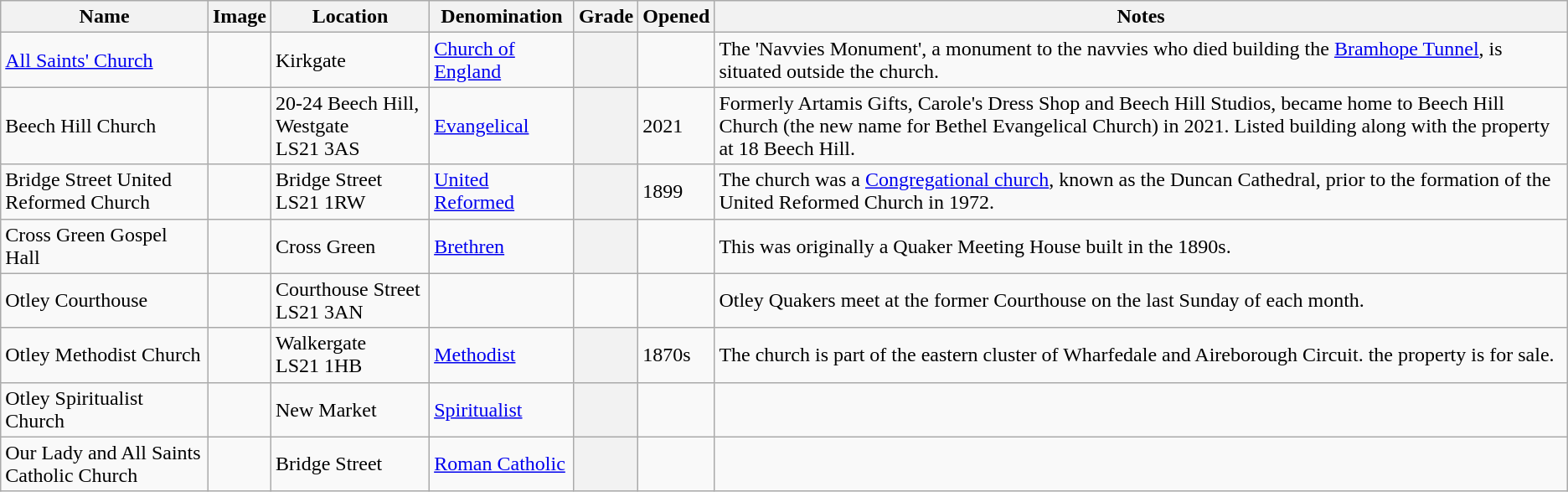<table class="wikitable sortable">
<tr>
<th>Name</th>
<th class="unsortable">Image</th>
<th>Location</th>
<th>Denomination</th>
<th>Grade</th>
<th>Opened</th>
<th class="unsortable">Notes</th>
</tr>
<tr>
<td><a href='#'>All Saints' Church</a></td>
<td></td>
<td>Kirkgate</td>
<td><a href='#'>Church of England</a></td>
<th></th>
<td></td>
<td>The 'Navvies Monument', a monument to the navvies who died building the <a href='#'>Bramhope Tunnel</a>, is situated outside the church.</td>
</tr>
<tr>
<td>Beech Hill Church </td>
<td></td>
<td>20-24 Beech Hill, Westgate<br>LS21 3AS</td>
<td><a href='#'>Evangelical</a></td>
<th></th>
<td>2021</td>
<td>Formerly Artamis Gifts, Carole's Dress Shop and Beech Hill Studios, became home to Beech Hill Church (the new name for Bethel Evangelical Church) in 2021. Listed building along with the property at 18 Beech Hill.</td>
</tr>
<tr>
<td>Bridge Street United Reformed Church </td>
<td></td>
<td>Bridge Street<br>LS21 1RW</td>
<td><a href='#'>United Reformed</a></td>
<th></th>
<td>1899 </td>
<td>The church was a <a href='#'>Congregational church</a>, known as the Duncan Cathedral, prior to the formation of the United Reformed Church in 1972.</td>
</tr>
<tr>
<td>Cross Green Gospel Hall</td>
<td></td>
<td>Cross Green</td>
<td><a href='#'>Brethren</a></td>
<th></th>
<td></td>
<td>This was originally a Quaker Meeting House built in the 1890s.</td>
</tr>
<tr>
<td>Otley Courthouse</td>
<td></td>
<td>Courthouse Street<br>LS21 3AN</td>
<td></td>
<td></td>
<td></td>
<td>Otley Quakers meet at the former Courthouse on the last Sunday of each month.</td>
</tr>
<tr>
<td>Otley Methodist Church </td>
<td></td>
<td>Walkergate<br>LS21 1HB</td>
<td><a href='#'>Methodist</a></td>
<th></th>
<td>1870s</td>
<td>The church is part of the eastern cluster of Wharfedale and Aireborough Circuit.  the property is for sale.</td>
</tr>
<tr>
<td>Otley Spiritualist Church</td>
<td></td>
<td>New Market</td>
<td><a href='#'>Spiritualist</a></td>
<th></th>
<td></td>
<td></td>
</tr>
<tr>
<td>Our Lady and All Saints Catholic Church</td>
<td></td>
<td>Bridge Street</td>
<td><a href='#'>Roman Catholic</a></td>
<th></th>
<td></td>
<td></td>
</tr>
</table>
